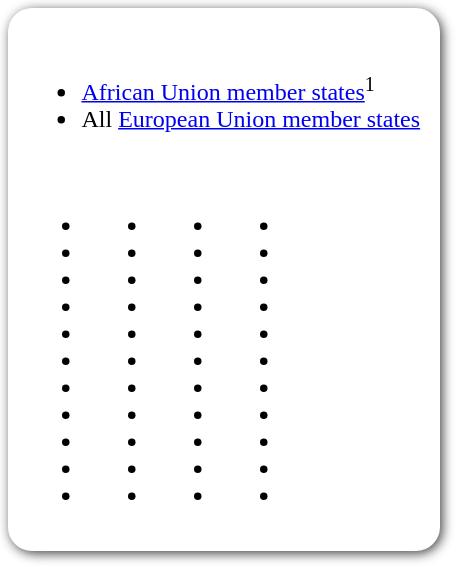<table style=" border-radius:1em; box-shadow: 0.1em 0.1em 0.5em rgba(0,0,0,0.75); background-color: white; border: 1px solid white; padding: 5px;">
<tr>
<td><br><ul><li> <a href='#'>African Union member states</a><sup>1</sup></li><li> All <a href='#'>European Union member states</a></li></ul><table>
<tr>
<td><br><ul><li></li><li></li><li></li><li></li><li></li><li></li><li></li><li></li><li></li><li></li><li></li></ul></td>
<td valign="top"><br><ul><li></li><li></li><li></li><li></li><li></li><li></li><li></li><li></li><li></li><li></li><li></li></ul></td>
<td valign="top"><br><ul><li></li><li></li><li></li><li></li><li></li><li></li><li></li><li></li><li></li><li></li><li></li></ul></td>
<td valign="top"><br><ul><li></li><li></li><li></li><li></li><li></li><li></li><li></li><li></li><li></li><li></li><li></li></ul></td>
<td></td>
</tr>
</table>
</td>
<td></td>
</tr>
</table>
